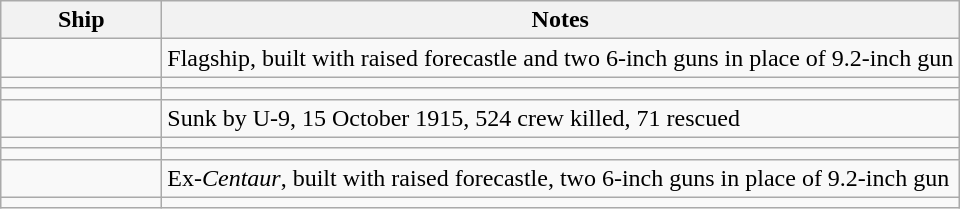<table class = "wikitable sortable">
<tr>
<th scope="col" width="100px">Ship</th>
<th>Notes</th>
</tr>
<tr>
<td></td>
<td>Flagship, built with raised forecastle and two 6-inch guns in place of 9.2-inch gun</td>
</tr>
<tr>
<td></td>
<td></td>
</tr>
<tr>
<td></td>
<td></td>
</tr>
<tr>
<td></td>
<td>Sunk by U-9, 15 October 1915, 524 crew killed, 71 rescued</td>
</tr>
<tr>
<td></td>
<td></td>
</tr>
<tr>
<td></td>
<td></td>
</tr>
<tr>
<td></td>
<td>Ex-<em>Centaur</em>, built with raised forecastle, two 6-inch guns in place of 9.2-inch gun</td>
</tr>
<tr>
<td></td>
<td></td>
</tr>
</table>
